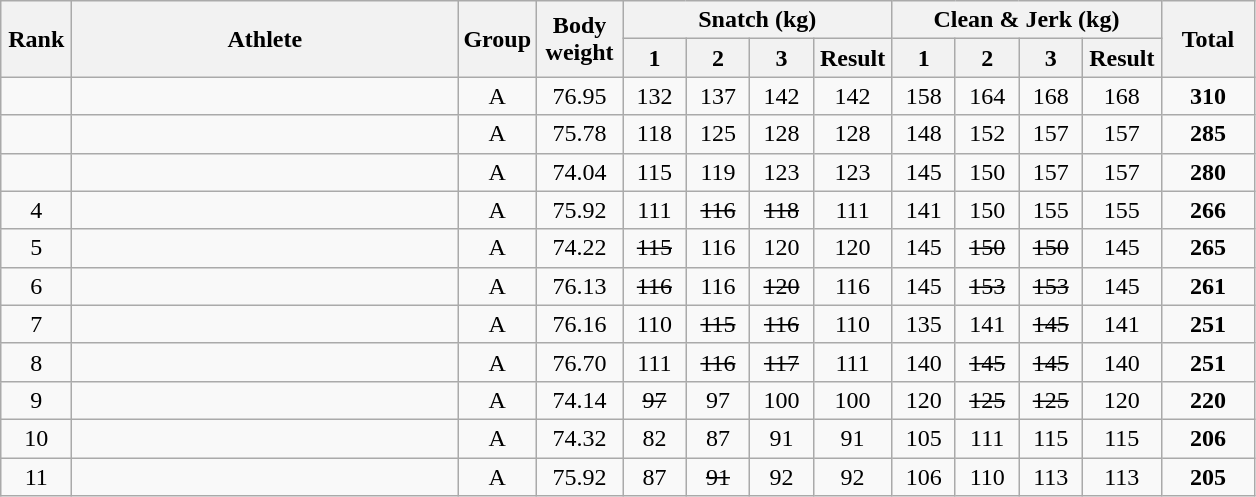<table class = "wikitable" style="text-align:center;">
<tr>
<th rowspan=2 width=40>Rank</th>
<th rowspan=2 width=250>Athlete</th>
<th rowspan=2 width=40>Group</th>
<th rowspan=2 width=50>Body weight</th>
<th colspan=4>Snatch (kg)</th>
<th colspan=4>Clean & Jerk (kg)</th>
<th rowspan=2 width=55>Total</th>
</tr>
<tr>
<th width=35>1</th>
<th width=35>2</th>
<th width=35>3</th>
<th width=45>Result</th>
<th width=35>1</th>
<th width=35>2</th>
<th width=35>3</th>
<th width=45>Result</th>
</tr>
<tr>
<td></td>
<td align=left></td>
<td>A</td>
<td>76.95</td>
<td>132</td>
<td>137</td>
<td>142</td>
<td>142</td>
<td>158</td>
<td>164</td>
<td>168</td>
<td>168</td>
<td><strong>310</strong></td>
</tr>
<tr>
<td></td>
<td align=left></td>
<td>A</td>
<td>75.78</td>
<td>118</td>
<td>125</td>
<td>128</td>
<td>128</td>
<td>148</td>
<td>152</td>
<td>157</td>
<td>157</td>
<td><strong>285</strong></td>
</tr>
<tr>
<td></td>
<td align=left></td>
<td>A</td>
<td>74.04</td>
<td>115</td>
<td>119</td>
<td>123</td>
<td>123</td>
<td>145</td>
<td>150</td>
<td>157</td>
<td>157</td>
<td><strong>280</strong></td>
</tr>
<tr>
<td>4</td>
<td align=left></td>
<td>A</td>
<td>75.92</td>
<td>111</td>
<td><s>116</s></td>
<td><s>118</s></td>
<td>111</td>
<td>141</td>
<td>150</td>
<td>155</td>
<td>155</td>
<td><strong>266</strong></td>
</tr>
<tr>
<td>5</td>
<td align=left></td>
<td>A</td>
<td>74.22</td>
<td><s>115</s></td>
<td>116</td>
<td>120</td>
<td>120</td>
<td>145</td>
<td><s>150</s></td>
<td><s>150</s></td>
<td>145</td>
<td><strong>265</strong></td>
</tr>
<tr>
<td>6</td>
<td align=left></td>
<td>A</td>
<td>76.13</td>
<td><s>116</s></td>
<td>116</td>
<td><s>120</s></td>
<td>116</td>
<td>145</td>
<td><s>153</s></td>
<td><s>153</s></td>
<td>145</td>
<td><strong>261</strong></td>
</tr>
<tr>
<td>7</td>
<td align=left></td>
<td>A</td>
<td>76.16</td>
<td>110</td>
<td><s>115</s></td>
<td><s>116</s></td>
<td>110</td>
<td>135</td>
<td>141</td>
<td><s>145</s></td>
<td>141</td>
<td><strong>251</strong></td>
</tr>
<tr>
<td>8</td>
<td align=left></td>
<td>A</td>
<td>76.70</td>
<td>111</td>
<td><s>116</s></td>
<td><s>117</s></td>
<td>111</td>
<td>140</td>
<td><s>145</s></td>
<td><s>145</s></td>
<td>140</td>
<td><strong>251</strong></td>
</tr>
<tr>
<td>9</td>
<td align=left></td>
<td>A</td>
<td>74.14</td>
<td><s>97</s></td>
<td>97</td>
<td>100</td>
<td>100</td>
<td>120</td>
<td><s>125</s></td>
<td><s>125</s></td>
<td>120</td>
<td><strong>220</strong></td>
</tr>
<tr>
<td>10</td>
<td align=left></td>
<td>A</td>
<td>74.32</td>
<td>82</td>
<td>87</td>
<td>91</td>
<td>91</td>
<td>105</td>
<td>111</td>
<td>115</td>
<td>115</td>
<td><strong>206</strong></td>
</tr>
<tr>
<td>11</td>
<td align=left></td>
<td>A</td>
<td>75.92</td>
<td>87</td>
<td><s>91</s></td>
<td>92</td>
<td>92</td>
<td>106</td>
<td>110</td>
<td>113</td>
<td>113</td>
<td><strong>205</strong></td>
</tr>
</table>
